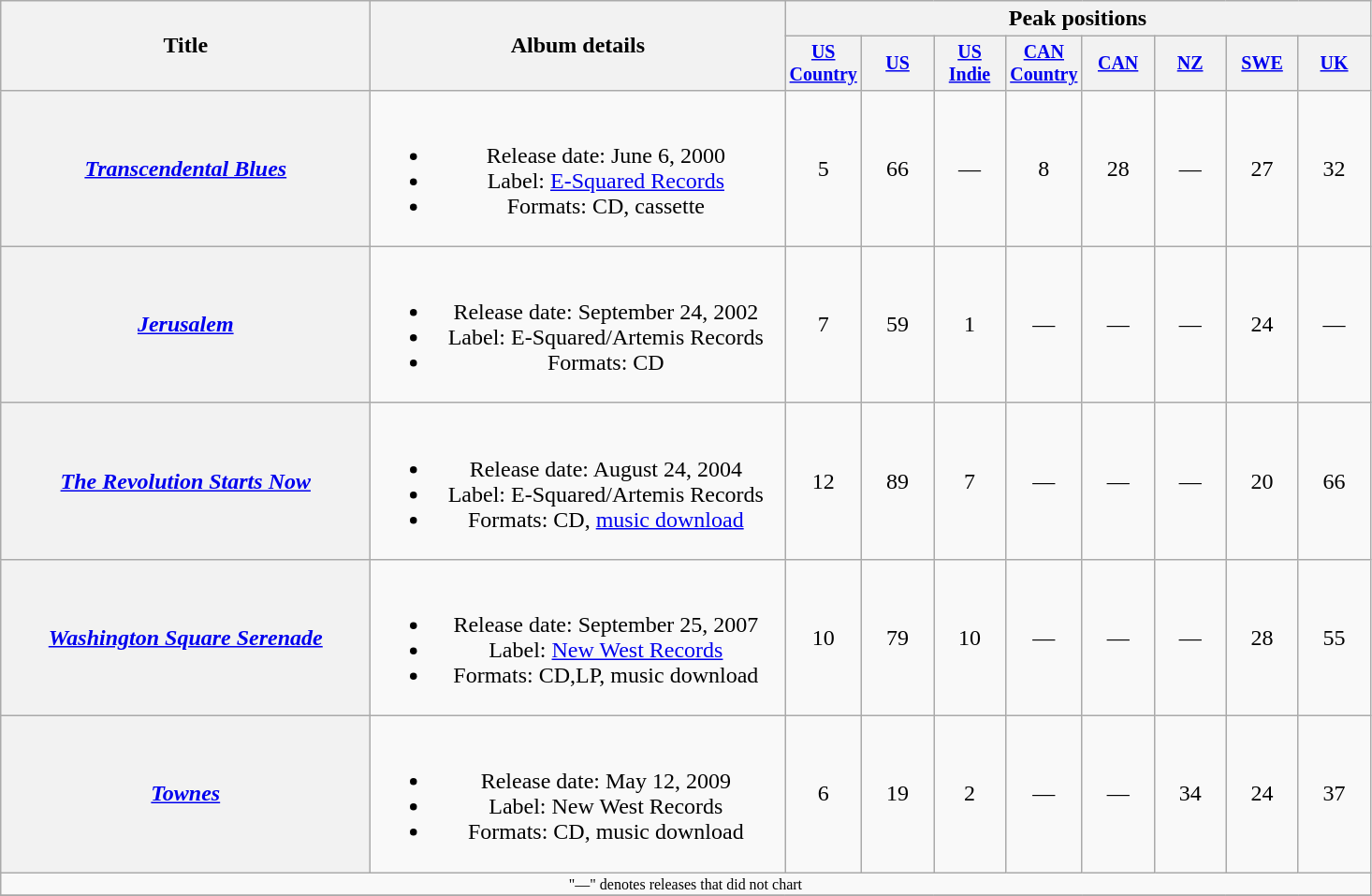<table class="wikitable plainrowheaders" style="text-align:center;">
<tr>
<th rowspan="2" style="width:16em;">Title</th>
<th rowspan="2" style="width:18em;">Album details</th>
<th colspan="8">Peak positions</th>
</tr>
<tr style="font-size:smaller;">
<th width="45"><a href='#'>US Country</a><br></th>
<th width="45"><a href='#'>US</a><br></th>
<th width="45"><a href='#'>US Indie</a><br></th>
<th width="45"><a href='#'>CAN Country</a><br></th>
<th width="45"><a href='#'>CAN</a><br></th>
<th width="45"><a href='#'>NZ</a><br></th>
<th width="45"><a href='#'>SWE</a><br></th>
<th width="45"><a href='#'>UK</a><br></th>
</tr>
<tr>
<th scope="row"><em><a href='#'>Transcendental Blues</a></em></th>
<td><br><ul><li>Release date: June 6, 2000</li><li>Label: <a href='#'>E-Squared Records</a></li><li>Formats: CD, cassette</li></ul></td>
<td>5</td>
<td>66</td>
<td>—</td>
<td>8</td>
<td>28</td>
<td>—</td>
<td>27</td>
<td>32</td>
</tr>
<tr>
<th scope="row"><em><a href='#'>Jerusalem</a></em></th>
<td><br><ul><li>Release date: September 24, 2002</li><li>Label: E-Squared/Artemis Records</li><li>Formats: CD</li></ul></td>
<td>7</td>
<td>59</td>
<td>1</td>
<td>—</td>
<td>—</td>
<td>—</td>
<td>24</td>
<td>—</td>
</tr>
<tr>
<th scope="row"><em><a href='#'>The Revolution Starts Now</a></em></th>
<td><br><ul><li>Release date: August 24, 2004</li><li>Label: E-Squared/Artemis Records</li><li>Formats: CD, <a href='#'>music download</a></li></ul></td>
<td>12</td>
<td>89</td>
<td>7</td>
<td>—</td>
<td>—</td>
<td>—</td>
<td>20</td>
<td>66</td>
</tr>
<tr>
<th scope="row"><em><a href='#'>Washington Square Serenade</a></em></th>
<td><br><ul><li>Release date: September 25, 2007</li><li>Label: <a href='#'>New West Records</a></li><li>Formats: CD,LP, music download</li></ul></td>
<td>10</td>
<td>79</td>
<td>10</td>
<td>—</td>
<td>—</td>
<td>—</td>
<td>28</td>
<td>55</td>
</tr>
<tr>
<th scope="row"><em><a href='#'>Townes</a></em></th>
<td><br><ul><li>Release date: May 12, 2009</li><li>Label: New West Records</li><li>Formats: CD, music download</li></ul></td>
<td>6</td>
<td>19</td>
<td>2</td>
<td>—</td>
<td>—</td>
<td>34</td>
<td>24</td>
<td>37</td>
</tr>
<tr>
<td colspan="15" style="font-size:8pt">"—" denotes releases that did not chart</td>
</tr>
<tr>
</tr>
</table>
